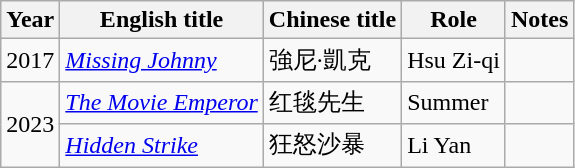<table class="wikitable sortable">
<tr>
<th>Year</th>
<th>English title</th>
<th>Chinese title</th>
<th>Role</th>
<th class="unsortable">Notes</th>
</tr>
<tr>
<td>2017</td>
<td><em><a href='#'>Missing Johnny</a></em></td>
<td>強尼·凱克</td>
<td>Hsu Zi-qi</td>
<td></td>
</tr>
<tr>
<td rowspan="2">2023</td>
<td><em><a href='#'>The Movie Emperor</a></em></td>
<td>红毯先生</td>
<td>Summer</td>
<td></td>
</tr>
<tr>
<td><em><a href='#'>Hidden Strike</a></em></td>
<td>狂怒沙暴</td>
<td>Li Yan</td>
<td></td>
</tr>
</table>
